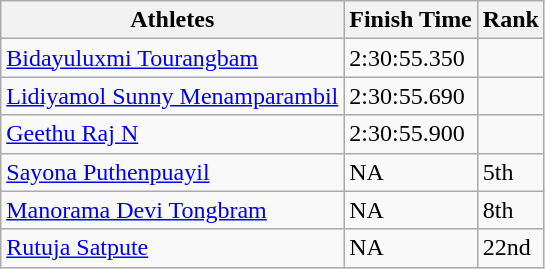<table class="wikitable">
<tr>
<th>Athletes</th>
<th>Finish Time</th>
<th>Rank</th>
</tr>
<tr>
<td><a href='#'>Bidayuluxmi Tourangbam</a></td>
<td>2:30:55.350</td>
<td></td>
</tr>
<tr>
<td><a href='#'>Lidiyamol Sunny Menamparambil</a></td>
<td>2:30:55.690</td>
<td></td>
</tr>
<tr>
<td><a href='#'>Geethu Raj N</a></td>
<td>2:30:55.900</td>
<td></td>
</tr>
<tr>
<td><a href='#'>Sayona Puthenpuayil</a></td>
<td>NA</td>
<td>5th</td>
</tr>
<tr>
<td><a href='#'>Manorama Devi Tongbram</a></td>
<td>NA</td>
<td>8th</td>
</tr>
<tr>
<td><a href='#'>Rutuja Satpute</a></td>
<td>NA</td>
<td>22nd</td>
</tr>
</table>
